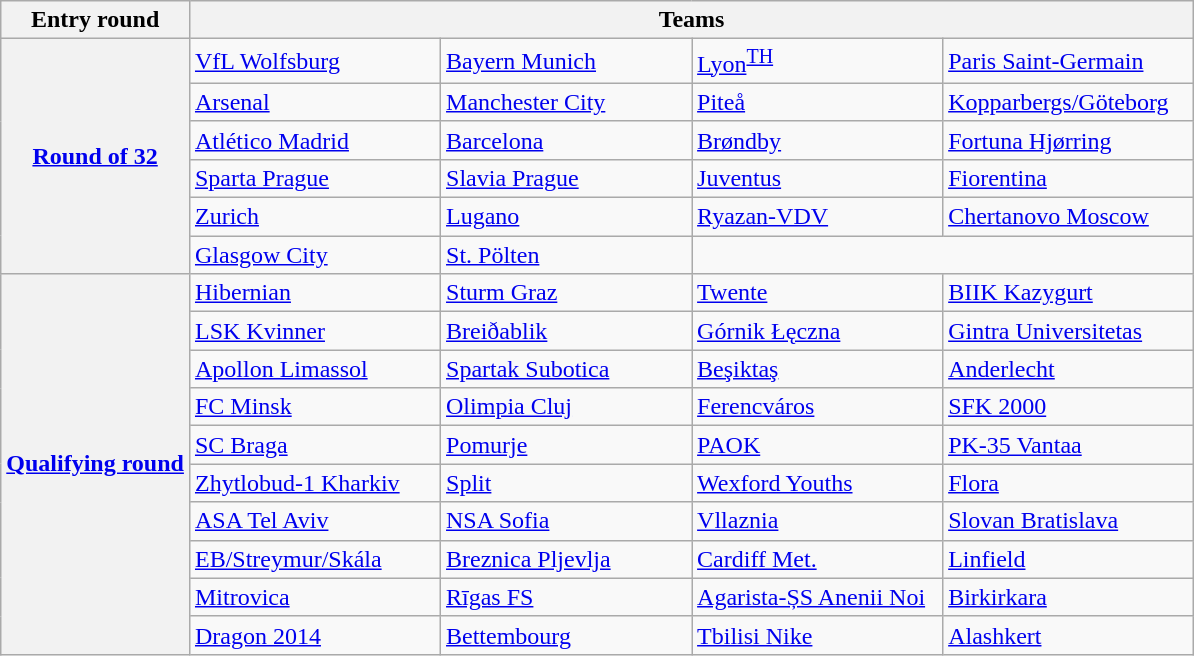<table class="wikitable">
<tr>
<th>Entry round</th>
<th colspan=4>Teams</th>
</tr>
<tr>
<th rowspan=6><a href='#'>Round of 32</a></th>
<td style="min-width:10em;"> <a href='#'>VfL Wolfsburg</a> </td>
<td style="min-width:10em;"> <a href='#'>Bayern Munich</a> </td>
<td style="min-width:10em;"> <a href='#'>Lyon</a><sup><a href='#'>TH</a></sup> </td>
<td style="min-width:10em;"> <a href='#'>Paris Saint-Germain</a> </td>
</tr>
<tr>
<td> <a href='#'>Arsenal</a> </td>
<td> <a href='#'>Manchester City</a> </td>
<td> <a href='#'>Piteå</a> </td>
<td> <a href='#'>Kopparbergs/Göteborg</a> </td>
</tr>
<tr>
<td> <a href='#'>Atlético Madrid</a> </td>
<td> <a href='#'>Barcelona</a> </td>
<td> <a href='#'>Brøndby</a> </td>
<td> <a href='#'>Fortuna Hjørring</a> </td>
</tr>
<tr>
<td> <a href='#'>Sparta Prague</a> </td>
<td> <a href='#'>Slavia Prague</a> </td>
<td> <a href='#'>Juventus</a> </td>
<td> <a href='#'>Fiorentina</a> </td>
</tr>
<tr>
<td> <a href='#'>Zurich</a> </td>
<td> <a href='#'>Lugano</a> </td>
<td> <a href='#'>Ryazan-VDV</a> </td>
<td> <a href='#'>Chertanovo Moscow</a> </td>
</tr>
<tr>
<td> <a href='#'>Glasgow City</a> </td>
<td> <a href='#'>St. Pölten</a> </td>
<td colspan=2></td>
</tr>
<tr>
<th rowspan=10><a href='#'>Qualifying round</a></th>
<td> <a href='#'>Hibernian</a> </td>
<td> <a href='#'>Sturm Graz</a> </td>
<td> <a href='#'>Twente</a> </td>
<td> <a href='#'>BIIK Kazygurt</a> </td>
</tr>
<tr>
<td> <a href='#'>LSK Kvinner</a> </td>
<td> <a href='#'>Breiðablik</a> </td>
<td> <a href='#'>Górnik Łęczna</a> </td>
<td> <a href='#'>Gintra Universitetas</a> </td>
</tr>
<tr>
<td> <a href='#'>Apollon Limassol</a> </td>
<td> <a href='#'>Spartak Subotica</a> </td>
<td> <a href='#'>Beşiktaş</a> </td>
<td> <a href='#'>Anderlecht</a> </td>
</tr>
<tr>
<td> <a href='#'>FC Minsk</a> </td>
<td> <a href='#'>Olimpia Cluj</a> </td>
<td> <a href='#'>Ferencváros</a> </td>
<td> <a href='#'>SFK 2000</a> </td>
</tr>
<tr>
<td> <a href='#'>SC Braga</a> </td>
<td> <a href='#'>Pomurje</a> </td>
<td> <a href='#'>PAOK</a> </td>
<td> <a href='#'>PK-35 Vantaa</a> </td>
</tr>
<tr>
<td> <a href='#'>Zhytlobud-1 Kharkiv</a> </td>
<td> <a href='#'>Split</a> </td>
<td> <a href='#'>Wexford Youths</a> </td>
<td> <a href='#'>Flora</a> </td>
</tr>
<tr>
<td> <a href='#'>ASA Tel Aviv</a> </td>
<td> <a href='#'>NSA Sofia</a> </td>
<td> <a href='#'>Vllaznia</a> </td>
<td> <a href='#'>Slovan Bratislava</a> </td>
</tr>
<tr>
<td> <a href='#'>EB/Streymur/Skála</a> </td>
<td> <a href='#'>Breznica Pljevlja</a> </td>
<td> <a href='#'>Cardiff Met.</a> </td>
<td> <a href='#'>Linfield</a> </td>
</tr>
<tr>
<td> <a href='#'>Mitrovica</a> </td>
<td> <a href='#'>Rīgas FS</a> </td>
<td> <a href='#'>Agarista-ȘS Anenii Noi</a> </td>
<td> <a href='#'>Birkirkara</a> </td>
</tr>
<tr>
<td> <a href='#'>Dragon 2014</a> </td>
<td> <a href='#'>Bettembourg</a> </td>
<td> <a href='#'>Tbilisi Nike</a> </td>
<td> <a href='#'>Alashkert</a> </td>
</tr>
</table>
